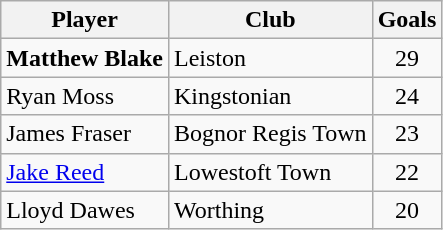<table class="wikitable">
<tr>
<th>Player</th>
<th>Club</th>
<th>Goals</th>
</tr>
<tr>
<td><strong>Matthew Blake</strong></td>
<td>Leiston</td>
<td align="center">29</td>
</tr>
<tr>
<td>Ryan Moss</td>
<td>Kingstonian</td>
<td align="center">24</td>
</tr>
<tr>
<td>James Fraser</td>
<td>Bognor Regis Town</td>
<td align="center">23</td>
</tr>
<tr>
<td><a href='#'>Jake Reed</a></td>
<td>Lowestoft Town</td>
<td align="center">22</td>
</tr>
<tr>
<td>Lloyd Dawes</td>
<td>Worthing</td>
<td align="center">20</td>
</tr>
</table>
